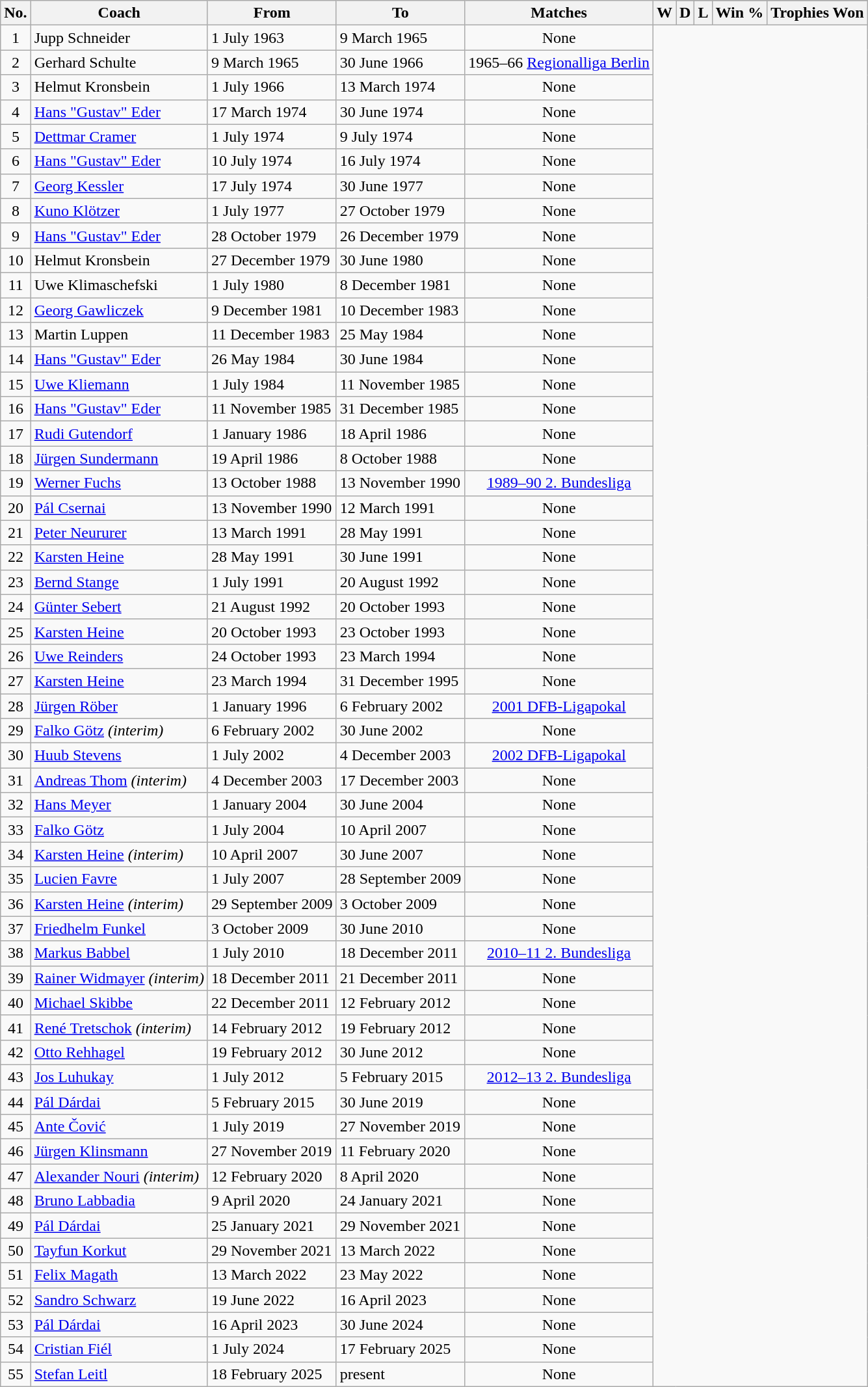<table class="wikitable" style="text-align: center">
<tr>
<th rowspan="2">No.</th>
<th rowspan="2">Coach</th>
<th rowspan="2">From</th>
<th rowspan="2">To</th>
<th rowspan="2">Matches</th>
<th rowspan="2">W</th>
</tr>
<tr>
<th>D</th>
<th>L</th>
<th>Win %</th>
<th>Trophies Won</th>
</tr>
<tr>
<td>1</td>
<td align=left> Jupp Schneider</td>
<td align=left>1 July 1963</td>
<td align=left>9 March 1965<br></td>
<td>None</td>
</tr>
<tr>
<td>2</td>
<td align=left> Gerhard Schulte</td>
<td align=left>9 March 1965</td>
<td align=left>30 June 1966<br></td>
<td>1965–66 <a href='#'>Regionalliga Berlin</a></td>
</tr>
<tr>
<td>3</td>
<td align=left> Helmut Kronsbein</td>
<td align=left>1 July 1966</td>
<td align=left>13 March 1974<br></td>
<td>None</td>
</tr>
<tr>
<td>4</td>
<td align=left> <a href='#'>Hans "Gustav" Eder</a></td>
<td align=left>17 March 1974</td>
<td align=left>30 June 1974<br></td>
<td>None</td>
</tr>
<tr>
<td>5</td>
<td align=left> <a href='#'>Dettmar Cramer</a></td>
<td align=left>1 July 1974</td>
<td align=left>9 July 1974<br></td>
<td>None</td>
</tr>
<tr>
<td>6</td>
<td align=left> <a href='#'>Hans "Gustav" Eder</a></td>
<td align=left>10 July 1974</td>
<td align=left>16 July 1974<br></td>
<td>None</td>
</tr>
<tr>
<td>7</td>
<td align=left> <a href='#'>Georg Kessler</a></td>
<td align=left>17 July 1974</td>
<td align=left>30 June 1977<br></td>
<td>None</td>
</tr>
<tr>
<td>8</td>
<td align=left> <a href='#'>Kuno Klötzer</a></td>
<td align=left>1 July 1977</td>
<td align=left>27 October 1979<br></td>
<td>None</td>
</tr>
<tr>
<td>9</td>
<td align=left> <a href='#'>Hans "Gustav" Eder</a></td>
<td align=left>28 October 1979</td>
<td align=left>26 December 1979<br></td>
<td>None</td>
</tr>
<tr>
<td>10</td>
<td align=left> Helmut Kronsbein</td>
<td align=left>27 December 1979</td>
<td align=left>30 June 1980<br></td>
<td>None</td>
</tr>
<tr>
<td>11</td>
<td align=left> Uwe Klimaschefski</td>
<td align=left>1 July 1980</td>
<td align=left>8 December 1981<br></td>
<td>None</td>
</tr>
<tr>
<td>12</td>
<td align=left> <a href='#'>Georg Gawliczek</a></td>
<td align=left>9 December 1981</td>
<td align=left>10 December 1983<br></td>
<td>None</td>
</tr>
<tr>
<td>13</td>
<td align=left> Martin Luppen</td>
<td align=left>11 December 1983</td>
<td align=left>25 May 1984<br></td>
<td>None</td>
</tr>
<tr>
<td>14</td>
<td align=left> <a href='#'>Hans "Gustav" Eder</a></td>
<td align=left>26 May 1984</td>
<td align=left>30 June 1984<br></td>
<td>None</td>
</tr>
<tr>
<td>15</td>
<td align=left> <a href='#'>Uwe Kliemann</a></td>
<td align=left>1 July 1984</td>
<td align=left>11 November 1985<br></td>
<td>None</td>
</tr>
<tr>
<td>16</td>
<td align=left> <a href='#'>Hans "Gustav" Eder</a></td>
<td align=left>11 November 1985</td>
<td align=left>31 December 1985<br></td>
<td>None</td>
</tr>
<tr>
<td>17</td>
<td align=left> <a href='#'>Rudi Gutendorf</a></td>
<td align=left>1 January 1986</td>
<td align=left>18 April 1986<br></td>
<td>None</td>
</tr>
<tr>
<td>18</td>
<td align=left> <a href='#'>Jürgen Sundermann</a></td>
<td align=left>19 April 1986</td>
<td align=left>8 October 1988<br></td>
<td>None</td>
</tr>
<tr>
<td>19</td>
<td align=left> <a href='#'>Werner Fuchs</a></td>
<td align=left>13 October 1988</td>
<td align=left>13 November 1990<br></td>
<td><a href='#'>1989–90 2. Bundesliga</a></td>
</tr>
<tr>
<td>20</td>
<td align=left> <a href='#'>Pál Csernai</a></td>
<td align=left>13 November 1990</td>
<td align=left>12 March 1991<br></td>
<td>None</td>
</tr>
<tr>
<td>21</td>
<td align=left> <a href='#'>Peter Neururer</a></td>
<td align=left>13 March 1991</td>
<td align=left>28 May 1991<br></td>
<td>None</td>
</tr>
<tr>
<td>22</td>
<td align=left> <a href='#'>Karsten Heine</a></td>
<td align=left>28 May 1991</td>
<td align=left>30 June 1991<br></td>
<td>None</td>
</tr>
<tr>
<td>23</td>
<td align=left> <a href='#'>Bernd Stange</a></td>
<td align=left>1 July 1991</td>
<td align=left>20 August 1992<br></td>
<td>None</td>
</tr>
<tr>
<td>24</td>
<td align=left> <a href='#'>Günter Sebert</a></td>
<td align=left>21 August 1992</td>
<td align=left>20 October 1993<br></td>
<td>None</td>
</tr>
<tr>
<td>25</td>
<td align=left> <a href='#'>Karsten Heine</a></td>
<td align=left>20 October 1993</td>
<td align=left>23 October 1993<br></td>
<td>None</td>
</tr>
<tr>
<td>26</td>
<td align=left> <a href='#'>Uwe Reinders</a></td>
<td align=left>24 October 1993</td>
<td align=left>23 March 1994<br></td>
<td>None</td>
</tr>
<tr>
<td>27</td>
<td align=left> <a href='#'>Karsten Heine</a></td>
<td align=left>23 March 1994</td>
<td align=left>31 December 1995<br></td>
<td>None</td>
</tr>
<tr>
<td>28</td>
<td align=left> <a href='#'>Jürgen Röber</a></td>
<td align=left>1 January 1996</td>
<td align=left>6 February 2002<br></td>
<td><a href='#'>2001 DFB-Ligapokal</a></td>
</tr>
<tr>
<td>29</td>
<td align=left> <a href='#'>Falko Götz</a> <em>(interim)</em></td>
<td align=left>6 February 2002</td>
<td align=left>30 June 2002<br></td>
<td>None</td>
</tr>
<tr>
<td>30</td>
<td align=left> <a href='#'>Huub Stevens</a></td>
<td align=left>1 July 2002</td>
<td align=left>4 December 2003<br></td>
<td><a href='#'>2002 DFB-Ligapokal</a></td>
</tr>
<tr>
<td>31</td>
<td align=left> <a href='#'>Andreas Thom</a> <em>(interim)</em></td>
<td align=left>4 December 2003</td>
<td align=left>17 December 2003<br></td>
<td>None</td>
</tr>
<tr>
<td>32</td>
<td align=left> <a href='#'>Hans Meyer</a></td>
<td align=left>1 January 2004</td>
<td align=left>30 June 2004<br></td>
<td>None</td>
</tr>
<tr>
<td>33</td>
<td align=left> <a href='#'>Falko Götz</a></td>
<td align=left>1 July 2004</td>
<td align=left>10 April 2007<br></td>
<td>None</td>
</tr>
<tr>
<td>34</td>
<td align=left> <a href='#'>Karsten Heine</a> <em>(interim)</em></td>
<td align=left>10 April 2007</td>
<td align=left>30 June 2007<br></td>
<td>None</td>
</tr>
<tr>
<td>35</td>
<td align=left> <a href='#'>Lucien Favre</a></td>
<td align=left>1 July 2007</td>
<td align=left>28 September 2009<br></td>
<td>None</td>
</tr>
<tr>
<td>36</td>
<td align=left> <a href='#'>Karsten Heine</a> <em>(interim)</em></td>
<td align=left>29 September 2009</td>
<td align=left>3 October 2009<br></td>
<td>None</td>
</tr>
<tr>
<td>37</td>
<td align=left> <a href='#'>Friedhelm Funkel</a></td>
<td align=left>3 October 2009</td>
<td align=left>30 June 2010<br></td>
<td>None</td>
</tr>
<tr>
<td>38</td>
<td align=left> <a href='#'>Markus Babbel</a></td>
<td align=left>1 July 2010</td>
<td align=left>18 December 2011<br></td>
<td><a href='#'>2010–11 2. Bundesliga</a></td>
</tr>
<tr>
<td>39</td>
<td align=left> <a href='#'>Rainer Widmayer</a> <em>(interim)</em></td>
<td align=left>18 December 2011</td>
<td align=left>21 December 2011<br></td>
<td>None</td>
</tr>
<tr>
<td>40</td>
<td align=left> <a href='#'>Michael Skibbe</a></td>
<td align=left>22 December 2011</td>
<td align=left>12 February 2012<br></td>
<td>None</td>
</tr>
<tr>
<td>41</td>
<td align=left> <a href='#'>René Tretschok</a> <em>(interim)</em></td>
<td align=left>14 February 2012</td>
<td align=left>19 February 2012<br></td>
<td>None</td>
</tr>
<tr>
<td>42</td>
<td align=left> <a href='#'>Otto Rehhagel</a></td>
<td align=left>19 February 2012</td>
<td align=left>30 June 2012<br></td>
<td>None</td>
</tr>
<tr>
<td>43</td>
<td align=left> <a href='#'>Jos Luhukay</a></td>
<td align=left>1 July 2012</td>
<td align=left>5 February 2015<br></td>
<td><a href='#'>2012–13 2. Bundesliga</a></td>
</tr>
<tr>
<td>44</td>
<td align=left> <a href='#'>Pál Dárdai</a></td>
<td align=left>5 February 2015</td>
<td align=left>30 June 2019<br></td>
<td>None</td>
</tr>
<tr>
<td>45</td>
<td align=left> <a href='#'>Ante Čović</a></td>
<td align=left>1 July 2019</td>
<td align=left>27 November 2019<br></td>
<td>None</td>
</tr>
<tr>
<td>46</td>
<td align=left> <a href='#'>Jürgen Klinsmann</a></td>
<td align=left>27 November 2019</td>
<td align=left>11 February 2020<br></td>
<td>None</td>
</tr>
<tr>
<td>47</td>
<td align=left> <a href='#'>Alexander Nouri</a> <em>(interim)</em></td>
<td align=left>12 February 2020</td>
<td align=left>8 April 2020<br></td>
<td>None</td>
</tr>
<tr>
<td>48</td>
<td align=left> <a href='#'>Bruno Labbadia</a></td>
<td align=left>9 April 2020</td>
<td align=left>24 January 2021<br></td>
<td>None</td>
</tr>
<tr>
<td>49</td>
<td align=left> <a href='#'>Pál Dárdai</a></td>
<td align=left>25 January 2021</td>
<td align=left>29 November 2021<br></td>
<td>None</td>
</tr>
<tr>
<td>50</td>
<td align=left> <a href='#'>Tayfun Korkut</a></td>
<td align=left>29 November 2021</td>
<td align=left>13 March 2022<br></td>
<td>None</td>
</tr>
<tr>
<td>51</td>
<td align=left> <a href='#'>Felix Magath</a></td>
<td align=left>13 March 2022</td>
<td align=left>23 May 2022<br></td>
<td>None</td>
</tr>
<tr>
<td>52</td>
<td align=left> <a href='#'>Sandro Schwarz</a></td>
<td align=left>19 June 2022</td>
<td align=left>16 April 2023<br></td>
<td>None</td>
</tr>
<tr>
<td>53</td>
<td align=left> <a href='#'>Pál Dárdai</a></td>
<td align=left>16 April 2023</td>
<td align=left>30 June 2024<br></td>
<td>None</td>
</tr>
<tr>
<td>54</td>
<td align=left> <a href='#'>Cristian Fiél</a></td>
<td align=left>1 July 2024</td>
<td align=left>17 February 2025<br></td>
<td>None</td>
</tr>
<tr>
<td>55</td>
<td align=left> <a href='#'>Stefan Leitl</a></td>
<td align=left>18 February 2025</td>
<td align=left>present<br></td>
<td>None</td>
</tr>
</table>
